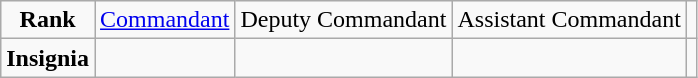<table class="wikitable" style="text-align:center">
<tr>
<td><strong>Rank</strong></td>
<td><a href='#'>Commandant</a></td>
<td>Deputy Commandant</td>
<td>Assistant Commandant</td>
<td></td>
</tr>
<tr>
<td><strong>Insignia</strong></td>
<td></td>
<td></td>
<td></td>
</tr>
</table>
